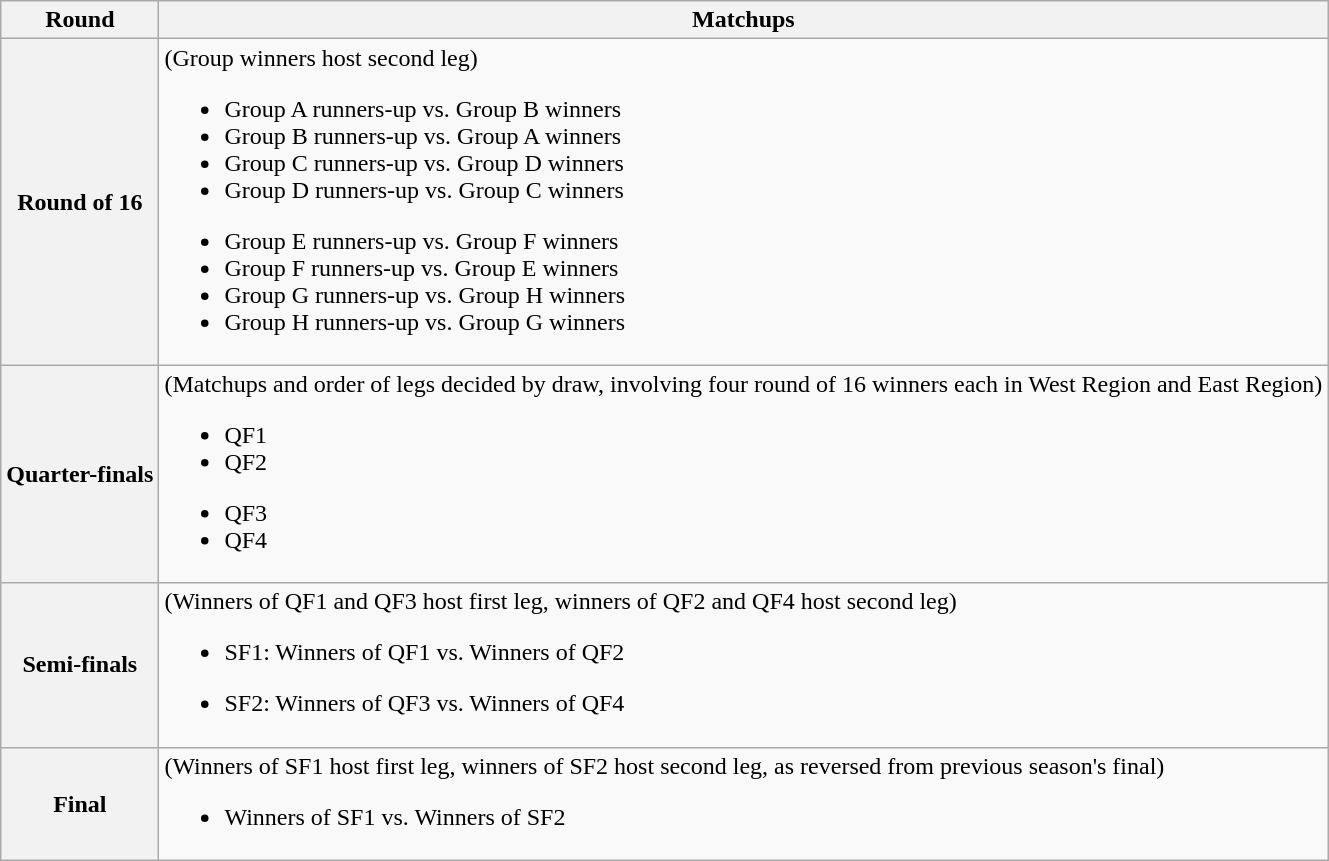<table class=wikitable>
<tr>
<th>Round</th>
<th>Matchups</th>
</tr>
<tr>
<th>Round of 16</th>
<td>(Group winners host second leg)<br>
<ul><li>Group A runners-up vs. Group B winners</li><li>Group B runners-up vs. Group A winners</li><li>Group C runners-up vs. Group D winners</li><li>Group D runners-up vs. Group C winners</li></ul><ul><li>Group E runners-up vs. Group F winners</li><li>Group F runners-up vs. Group E winners</li><li>Group G runners-up vs. Group H winners</li><li>Group H runners-up vs. Group G winners</li></ul></td>
</tr>
<tr>
<th>Quarter-finals</th>
<td>(Matchups and order of legs decided by draw, involving four round of 16 winners each in West Region and East Region)<br>
<ul><li>QF1</li><li>QF2</li></ul><ul><li>QF3</li><li>QF4</li></ul></td>
</tr>
<tr>
<th>Semi-finals</th>
<td>(Winners of QF1 and QF3 host first leg, winners of QF2 and QF4 host second leg)<br>
<ul><li>SF1: Winners of QF1 vs. Winners of QF2</li></ul><ul><li>SF2: Winners of QF3 vs. Winners of QF4</li></ul></td>
</tr>
<tr>
<th>Final</th>
<td>(Winners of SF1 host first leg, winners of SF2 host second leg, as reversed from previous season's final)<br><ul><li>Winners of SF1 vs. Winners of SF2</li></ul></td>
</tr>
</table>
